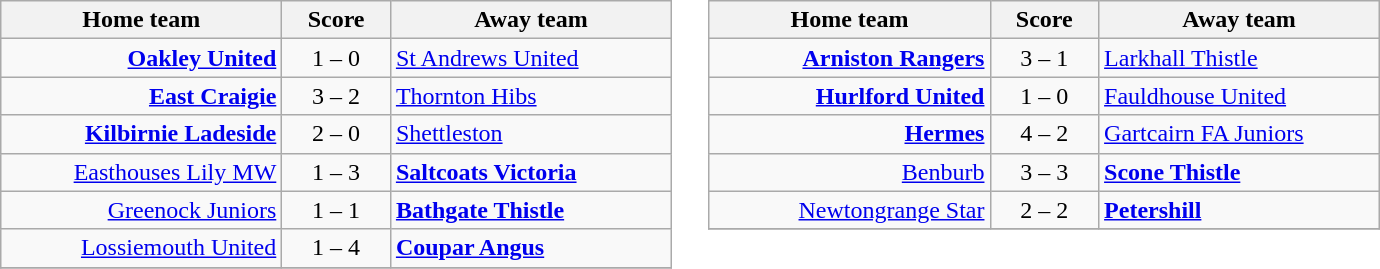<table border=0 cellpadding=4 cellspacing=0>
<tr>
<td valign="top"><br><table class="wikitable" style="border-collapse: collapse;">
<tr>
<th align="right" width="180">Home team</th>
<th align="center" width="65"> Score </th>
<th align="left" width="180">Away team</th>
</tr>
<tr>
<td style="text-align: right;"><strong><a href='#'>Oakley United</a></strong></td>
<td style="text-align: center;">1 – 0</td>
<td style="text-align: left;"><a href='#'>St Andrews United</a></td>
</tr>
<tr>
<td style="text-align: right;"><strong><a href='#'>East Craigie</a></strong></td>
<td style="text-align: center;">3 – 2</td>
<td style="text-align: left;"><a href='#'>Thornton Hibs</a></td>
</tr>
<tr>
<td style="text-align: right;"><strong><a href='#'>Kilbirnie Ladeside</a></strong></td>
<td style="text-align: center;">2 – 0</td>
<td style="text-align: left;"><a href='#'>Shettleston</a></td>
</tr>
<tr>
<td style="text-align: right;"><a href='#'>Easthouses Lily MW</a></td>
<td style="text-align: center;">1 – 3</td>
<td style="text-align: left;"><strong><a href='#'>Saltcoats Victoria</a></strong></td>
</tr>
<tr>
<td style="text-align: right;"><a href='#'>Greenock Juniors</a></td>
<td style="text-align: center;">1 – 1<br></td>
<td style="text-align: left;"><strong><a href='#'>Bathgate Thistle</a></strong></td>
</tr>
<tr>
<td style="text-align: right;"><a href='#'>Lossiemouth United</a></td>
<td style="text-align: center;">1 – 4</td>
<td style="text-align: left;"><strong><a href='#'>Coupar Angus</a></strong></td>
</tr>
<tr>
</tr>
</table>
</td>
<td valign="top"><br><table class="wikitable">
<tr>
<th align="right" width="180">Home team</th>
<th align="center" width="65"> Score </th>
<th align="left" width="180">Away team</th>
</tr>
<tr>
<td style="text-align: right;"><strong><a href='#'>Arniston Rangers</a></strong></td>
<td style="text-align: center;">3 – 1</td>
<td style="text-align: left;"><a href='#'>Larkhall Thistle</a></td>
</tr>
<tr>
<td style="text-align: right;"><strong><a href='#'>Hurlford United</a></strong></td>
<td style="text-align: center;">1 – 0</td>
<td style="text-align: left;"><a href='#'>Fauldhouse United</a></td>
</tr>
<tr>
<td style="text-align: right;"><strong><a href='#'>Hermes</a></strong></td>
<td style="text-align: center;">4 – 2</td>
<td style="text-align: left;"><a href='#'>Gartcairn FA Juniors</a></td>
</tr>
<tr>
<td style="text-align: right;"><a href='#'>Benburb</a></td>
<td style="text-align: center;">3 – 3<br></td>
<td style="text-align: left;"><strong><a href='#'>Scone Thistle</a></strong></td>
</tr>
<tr>
<td style="text-align: right;"><a href='#'>Newtongrange Star</a></td>
<td style="text-align: center;">2 – 2<br></td>
<td style="text-align: left;"><strong><a href='#'>Petershill</a></strong></td>
</tr>
<tr>
</tr>
</table>
</td>
</tr>
</table>
